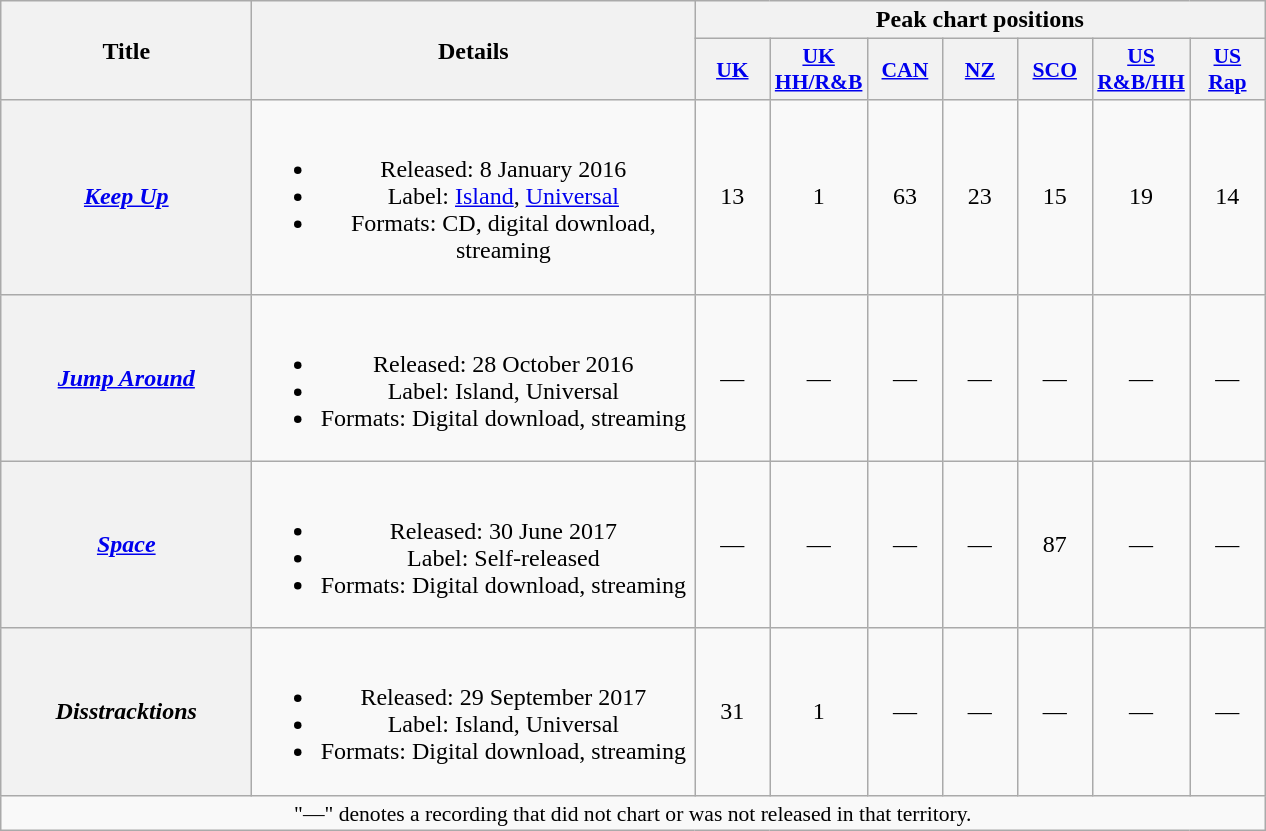<table class="wikitable plainrowheaders" style="text-align:center;">
<tr>
<th scope="col" rowspan="2" style="width:10em;">Title</th>
<th scope="col" rowspan="2" style="width:18em;">Details</th>
<th scope="col" colspan="7">Peak chart positions</th>
</tr>
<tr>
<th scope="col" style="width:3em;font-size:90%;"><a href='#'>UK</a><br></th>
<th scope="col" style="width:3em;font-size:90%;"><a href='#'>UK<br>HH/R&B</a><br></th>
<th scope="col" style="width:3em;font-size:90%;"><a href='#'>CAN</a><br></th>
<th scope="col" style="width:3em;font-size:90%;"><a href='#'>NZ</a><br></th>
<th scope="col" style="width:3em;font-size:90%;"><a href='#'>SCO</a><br></th>
<th scope="col" style="width:3em;font-size:90%;"><a href='#'>US<br>R&B/HH</a><br></th>
<th scope="col" style="width:3em;font-size:90%;"><a href='#'>US<br>Rap</a><br></th>
</tr>
<tr>
<th scope="row"><em><a href='#'>Keep Up</a></em></th>
<td><br><ul><li>Released: 8 January 2016</li><li>Label: <a href='#'>Island</a>, <a href='#'>Universal</a></li><li>Formats: CD, digital download, streaming</li></ul></td>
<td>13</td>
<td>1</td>
<td>63</td>
<td>23</td>
<td>15</td>
<td>19</td>
<td>14</td>
</tr>
<tr>
<th scope="row"><em><a href='#'>Jump Around</a></em></th>
<td><br><ul><li>Released: 28 October 2016</li><li>Label: Island, Universal</li><li>Formats: Digital download, streaming</li></ul></td>
<td>—</td>
<td>—</td>
<td>—</td>
<td>—</td>
<td>—</td>
<td>—</td>
<td>—</td>
</tr>
<tr>
<th scope="row"><em><a href='#'>Space</a></em></th>
<td><br><ul><li>Released: 30 June 2017</li><li>Label: Self-released</li><li>Formats: Digital download, streaming</li></ul></td>
<td>—</td>
<td>—</td>
<td>—</td>
<td>—</td>
<td>87</td>
<td>—</td>
<td>—</td>
</tr>
<tr>
<th scope="row"><em>Disstracktions</em></th>
<td><br><ul><li>Released: 29 September 2017</li><li>Label: Island, Universal</li><li>Formats: Digital download, streaming</li></ul></td>
<td>31</td>
<td>1</td>
<td>—</td>
<td>—</td>
<td>—</td>
<td>—</td>
<td>—</td>
</tr>
<tr>
<td colspan="10" style="font-size:90%">"—" denotes a recording that did not chart or was not released in that territory.</td>
</tr>
</table>
